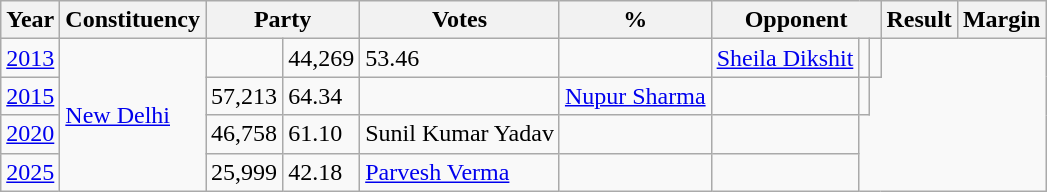<table class="sortable wikitable">
<tr>
<th>Year</th>
<th>Constituency</th>
<th colspan="2">Party</th>
<th>Votes</th>
<th>%</th>
<th colspan = "3">Opponent</th>
<th>Result</th>
<th>Margin</th>
</tr>
<tr>
<td><a href='#'>2013</a></td>
<td rowspan=4><a href='#'>New Delhi</a></td>
<td></td>
<td>44,269</td>
<td>53.46</td>
<td></td>
<td><a href='#'>Sheila Dikshit</a></td>
<td></td>
<td></td>
</tr>
<tr>
<td><a href='#'>2015</a></td>
<td>57,213</td>
<td>64.34</td>
<td></td>
<td><a href='#'>Nupur Sharma</a></td>
<td></td>
<td></td>
</tr>
<tr>
<td><a href='#'>2020</a></td>
<td>46,758</td>
<td>61.10</td>
<td>Sunil Kumar Yadav</td>
<td></td>
<td></td>
</tr>
<tr>
<td><a href='#'>2025</a></td>
<td>25,999</td>
<td>42.18</td>
<td><a href='#'>Parvesh Verma</a></td>
<td></td>
<td></td>
</tr>
</table>
